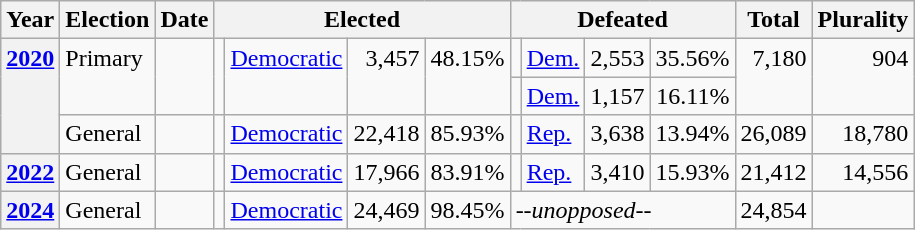<table class="wikitable">
<tr>
<th>Year</th>
<th>Election</th>
<th>Date</th>
<th colspan="4">Elected</th>
<th colspan="4">Defeated</th>
<th>Total</th>
<th>Plurality</th>
</tr>
<tr>
<th rowspan="3" valign="top"><a href='#'>2020</a></th>
<td rowspan="2" valign="top">Primary</td>
<td rowspan="2" valign="top"></td>
<td rowspan="2" valign="top"></td>
<td rowspan="2" valign="top" ><a href='#'>Democratic</a></td>
<td rowspan="2" align="right" valign="top">3,457</td>
<td rowspan="2" align="right" valign="top">48.15%</td>
<td valign="top"></td>
<td valign="top" ><a href='#'>Dem.</a></td>
<td align="right" valign="top">2,553</td>
<td align="right" valign="top">35.56%</td>
<td rowspan="2" align="right" valign="top">7,180</td>
<td rowspan="2" align="right" valign="top">904</td>
</tr>
<tr>
<td valign="top"></td>
<td valign="top" ><a href='#'>Dem.</a></td>
<td align="right" valign="top">1,157</td>
<td align="right" valign="top">16.11%</td>
</tr>
<tr>
<td valign="top">General</td>
<td valign="top"></td>
<td valign="top"></td>
<td valign="top" ><a href='#'>Democratic</a></td>
<td align="right" valign="top">22,418</td>
<td align="right" valign="top">85.93%</td>
<td valign="top"></td>
<td valign="top" ><a href='#'>Rep.</a></td>
<td align="right" valign="top">3,638</td>
<td align="right" valign="top">13.94%</td>
<td align="right" valign="top">26,089</td>
<td align="right" valign="top">18,780</td>
</tr>
<tr>
<th valign="top"><a href='#'>2022</a></th>
<td valign="top">General</td>
<td valign="top"></td>
<td valign="top"></td>
<td valign="top" ><a href='#'>Democratic</a></td>
<td align="right" valign="top">17,966</td>
<td align="right" valign="top">83.91%</td>
<td valign="top"></td>
<td valign="top" ><a href='#'>Rep.</a></td>
<td align="right" valign="top">3,410</td>
<td align="right" valign="top">15.93%</td>
<td align="right" valign="top">21,412</td>
<td align="right" valign="top">14,556</td>
</tr>
<tr>
<th valign="top"><a href='#'>2024</a></th>
<td valign="top">General</td>
<td valign="top"></td>
<td valign="top"></td>
<td valign="top" ><a href='#'>Democratic</a></td>
<td align="right" valign="top">24,469</td>
<td align="right" valign="top">98.45%</td>
<td valign="top" colspan="4"><em>--unopposed--</em></td>
<td align="right" valign="top">24,854</td>
<td align="right" valign="top"></td>
</tr>
</table>
